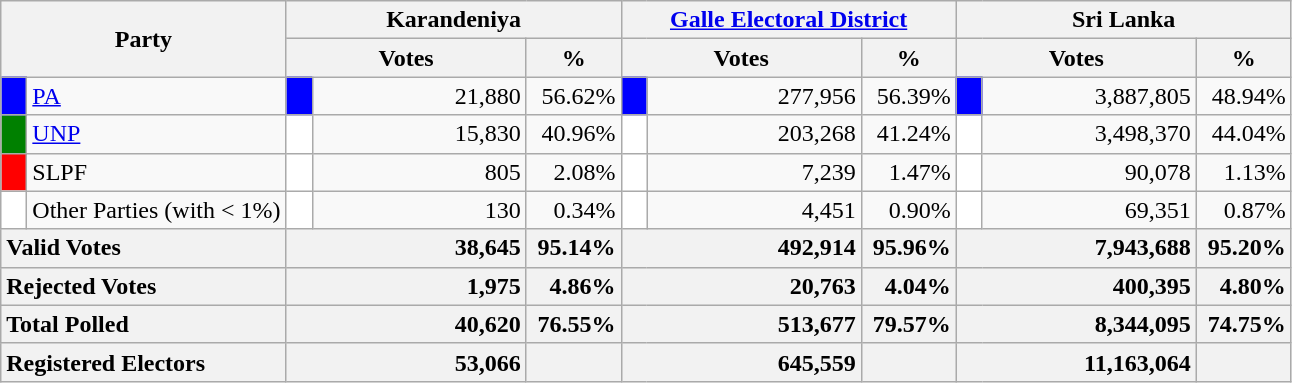<table class="wikitable">
<tr>
<th colspan="2" width="144px"rowspan="2">Party</th>
<th colspan="3" width="216px">Karandeniya</th>
<th colspan="3" width="216px"><a href='#'>Galle Electoral District</a></th>
<th colspan="3" width="216px">Sri Lanka</th>
</tr>
<tr>
<th colspan="2" width="144px">Votes</th>
<th>%</th>
<th colspan="2" width="144px">Votes</th>
<th>%</th>
<th colspan="2" width="144px">Votes</th>
<th>%</th>
</tr>
<tr>
<td style="background-color:blue;" width="10px"></td>
<td style="text-align:left;"><a href='#'>PA</a></td>
<td style="background-color:blue;" width="10px"></td>
<td style="text-align:right;">21,880</td>
<td style="text-align:right;">56.62%</td>
<td style="background-color:blue;" width="10px"></td>
<td style="text-align:right;">277,956</td>
<td style="text-align:right;">56.39%</td>
<td style="background-color:blue;" width="10px"></td>
<td style="text-align:right;">3,887,805</td>
<td style="text-align:right;">48.94%</td>
</tr>
<tr>
<td style="background-color:green;" width="10px"></td>
<td style="text-align:left;"><a href='#'>UNP</a></td>
<td style="background-color:white;" width="10px"></td>
<td style="text-align:right;">15,830</td>
<td style="text-align:right;">40.96%</td>
<td style="background-color:white;" width="10px"></td>
<td style="text-align:right;">203,268</td>
<td style="text-align:right;">41.24%</td>
<td style="background-color:white;" width="10px"></td>
<td style="text-align:right;">3,498,370</td>
<td style="text-align:right;">44.04%</td>
</tr>
<tr>
<td style="background-color:red;" width="10px"></td>
<td style="text-align:left;">SLPF</td>
<td style="background-color:white;" width="10px"></td>
<td style="text-align:right;">805</td>
<td style="text-align:right;">2.08%</td>
<td style="background-color:white;" width="10px"></td>
<td style="text-align:right;">7,239</td>
<td style="text-align:right;">1.47%</td>
<td style="background-color:white;" width="10px"></td>
<td style="text-align:right;">90,078</td>
<td style="text-align:right;">1.13%</td>
</tr>
<tr>
<td style="background-color:white;" width="10px"></td>
<td style="text-align:left;">Other Parties (with < 1%)</td>
<td style="background-color:white;" width="10px"></td>
<td style="text-align:right;">130</td>
<td style="text-align:right;">0.34%</td>
<td style="background-color:white;" width="10px"></td>
<td style="text-align:right;">4,451</td>
<td style="text-align:right;">0.90%</td>
<td style="background-color:white;" width="10px"></td>
<td style="text-align:right;">69,351</td>
<td style="text-align:right;">0.87%</td>
</tr>
<tr>
<th colspan="2" width="144px"style="text-align:left;">Valid Votes</th>
<th style="text-align:right;"colspan="2" width="144px">38,645</th>
<th style="text-align:right;">95.14%</th>
<th style="text-align:right;"colspan="2" width="144px">492,914</th>
<th style="text-align:right;">95.96%</th>
<th style="text-align:right;"colspan="2" width="144px">7,943,688</th>
<th style="text-align:right;">95.20%</th>
</tr>
<tr>
<th colspan="2" width="144px"style="text-align:left;">Rejected Votes</th>
<th style="text-align:right;"colspan="2" width="144px">1,975</th>
<th style="text-align:right;">4.86%</th>
<th style="text-align:right;"colspan="2" width="144px">20,763</th>
<th style="text-align:right;">4.04%</th>
<th style="text-align:right;"colspan="2" width="144px">400,395</th>
<th style="text-align:right;">4.80%</th>
</tr>
<tr>
<th colspan="2" width="144px"style="text-align:left;">Total Polled</th>
<th style="text-align:right;"colspan="2" width="144px">40,620</th>
<th style="text-align:right;">76.55%</th>
<th style="text-align:right;"colspan="2" width="144px">513,677</th>
<th style="text-align:right;">79.57%</th>
<th style="text-align:right;"colspan="2" width="144px">8,344,095</th>
<th style="text-align:right;">74.75%</th>
</tr>
<tr>
<th colspan="2" width="144px"style="text-align:left;">Registered Electors</th>
<th style="text-align:right;"colspan="2" width="144px">53,066</th>
<th></th>
<th style="text-align:right;"colspan="2" width="144px">645,559</th>
<th></th>
<th style="text-align:right;"colspan="2" width="144px">11,163,064</th>
<th></th>
</tr>
</table>
